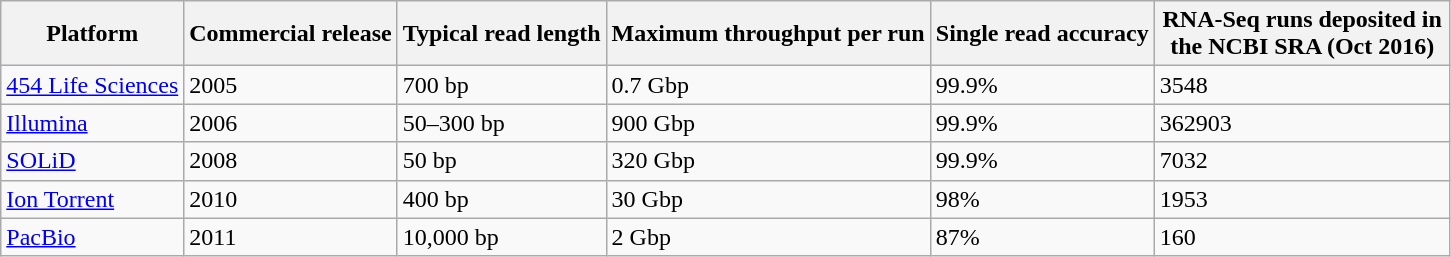<table class="wikitable sortable">
<tr>
<th>Platform</th>
<th>Commercial release</th>
<th>Typical read length</th>
<th>Maximum throughput per run</th>
<th>Single read accuracy</th>
<th style="width:190px"><strong>RNA-Seq runs deposited in the NCBI SRA (Oct 2016)</strong></th>
</tr>
<tr>
<td><a href='#'>454 Life Sciences</a></td>
<td>2005</td>
<td>700 bp</td>
<td>0.7 Gbp</td>
<td>99.9%</td>
<td>3548</td>
</tr>
<tr>
<td><a href='#'>Illumina</a></td>
<td>2006</td>
<td>50–300 bp</td>
<td>900 Gbp</td>
<td>99.9%</td>
<td>362903</td>
</tr>
<tr>
<td><a href='#'>SOLiD</a></td>
<td>2008</td>
<td>50 bp</td>
<td>320 Gbp</td>
<td>99.9%</td>
<td>7032</td>
</tr>
<tr>
<td><a href='#'>Ion Torrent</a></td>
<td>2010</td>
<td>400 bp</td>
<td>30 Gbp</td>
<td>98%</td>
<td>1953</td>
</tr>
<tr>
<td><a href='#'>PacBio</a></td>
<td>2011</td>
<td>10,000 bp</td>
<td>2 Gbp</td>
<td>87%</td>
<td>160</td>
</tr>
</table>
